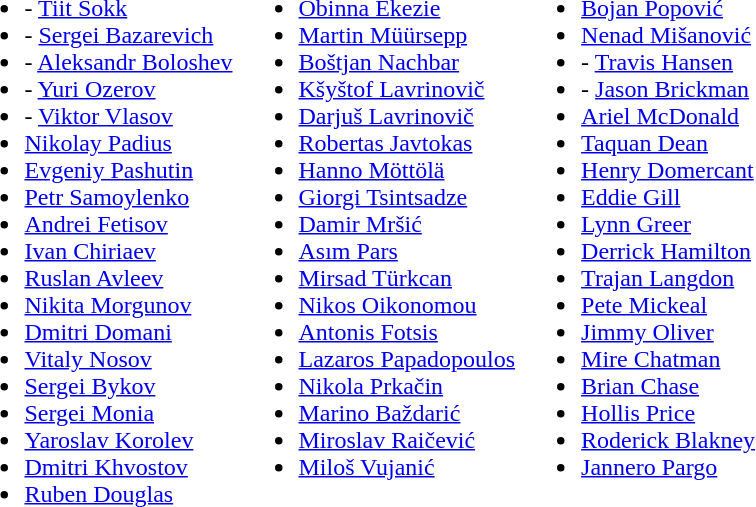<table>
<tr style="vertical-align: top;">
<td><br><ul><li>- <a href='#'>Tiit Sokk</a></li><li>- <a href='#'>Sergei Bazarevich</a></li><li>- <a href='#'>Aleksandr Boloshev</a></li><li>- <a href='#'>Yuri Ozerov</a></li><li>- <a href='#'>Viktor Vlasov</a></li><li> <a href='#'>Nikolay Padius</a></li><li> <a href='#'>Evgeniy Pashutin</a></li><li> <a href='#'>Petr Samoylenko</a></li><li> <a href='#'>Andrei Fetisov</a></li><li> <a href='#'>Ivan Chiriaev</a></li><li> <a href='#'>Ruslan Avleev</a></li><li> <a href='#'>Nikita Morgunov</a></li><li> <a href='#'>Dmitri Domani</a></li><li> <a href='#'>Vitaly Nosov</a></li><li> <a href='#'>Sergei Bykov</a></li><li> <a href='#'>Sergei Monia</a></li><li> <a href='#'>Yaroslav Korolev</a></li><li> <a href='#'>Dmitri Khvostov</a></li><li> <a href='#'>Ruben Douglas</a></li></ul></td>
<td><br><ul><li> <a href='#'>Obinna Ekezie</a></li><li> <a href='#'>Martin Müürsepp</a></li><li> <a href='#'>Boštjan Nachbar</a></li><li> <a href='#'>Kšyštof Lavrinovič</a></li><li> <a href='#'>Darjuš Lavrinovič</a></li><li> <a href='#'>Robertas Javtokas</a></li><li> <a href='#'>Hanno Möttölä</a></li><li> <a href='#'>Giorgi Tsintsadze</a></li><li> <a href='#'>Damir Mršić</a></li><li> <a href='#'>Asım Pars</a></li><li> <a href='#'>Mirsad Türkcan</a></li><li> <a href='#'>Nikos Oikonomou</a></li><li> <a href='#'>Antonis Fotsis</a></li><li> <a href='#'>Lazaros Papadopoulos</a></li><li> <a href='#'>Nikola Prkačin</a></li><li> <a href='#'>Marino Baždarić</a></li><li> <a href='#'>Miroslav Raičević</a></li><li> <a href='#'>Miloš Vujanić</a></li></ul></td>
<td><br><ul><li> <a href='#'>Bojan Popović</a></li><li> <a href='#'>Nenad Mišanović</a></li><li>- <a href='#'>Travis Hansen</a></li><li>- <a href='#'>Jason Brickman</a></li><li> <a href='#'>Ariel McDonald</a></li><li> <a href='#'>Taquan Dean</a></li><li> <a href='#'>Henry Domercant</a></li><li> <a href='#'>Eddie Gill</a></li><li> <a href='#'>Lynn Greer</a></li><li> <a href='#'>Derrick Hamilton</a></li><li> <a href='#'>Trajan Langdon</a></li><li> <a href='#'>Pete Mickeal</a></li><li> <a href='#'>Jimmy Oliver</a></li><li> <a href='#'>Mire Chatman</a></li><li> <a href='#'>Brian Chase</a></li><li> <a href='#'>Hollis Price</a></li><li> <a href='#'>Roderick Blakney</a></li><li> <a href='#'>Jannero Pargo</a></li></ul></td>
</tr>
</table>
